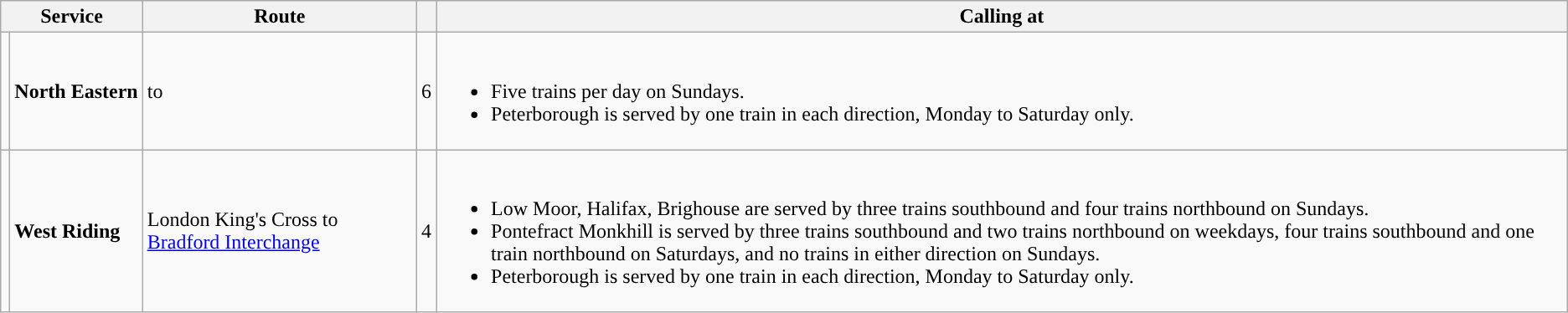<table class="wikitable">
<tr>
<th colspan="2">Service</th>
<th>Route</th>
<th></th>
<th>Calling at</th>
</tr>
<tr>
<td style="background-color:#"></td>
<td><strong>North Eastern</strong></td>
<td> to </td>
<td>6</td>
<td><br><ul><li>Five trains per day on Sundays.</li><li>Peterborough is served by one train in each direction, Monday to Saturday only.</li></ul></td>
</tr>
<tr>
<td style="background-color:#"></td>
<td><strong>West Riding</strong></td>
<td>London King's Cross to <a href='#'>Bradford Interchange</a></td>
<td>4</td>
<td><br><ul><li>Low Moor, Halifax, Brighouse are served by three trains southbound and four trains northbound on Sundays.</li><li>Pontefract Monkhill is served by three trains southbound and two trains northbound on weekdays, four trains southbound and one train northbound on Saturdays, and no trains in either direction on Sundays.</li><li>Peterborough is served by one train in each direction, Monday to Saturday only.</li></ul></td>
</tr>
</table>
